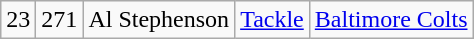<table class="wikitable" style="text-align:center">
<tr>
<td>23</td>
<td>271</td>
<td>Al Stephenson</td>
<td><a href='#'>Tackle</a></td>
<td><a href='#'>Baltimore Colts</a></td>
</tr>
</table>
